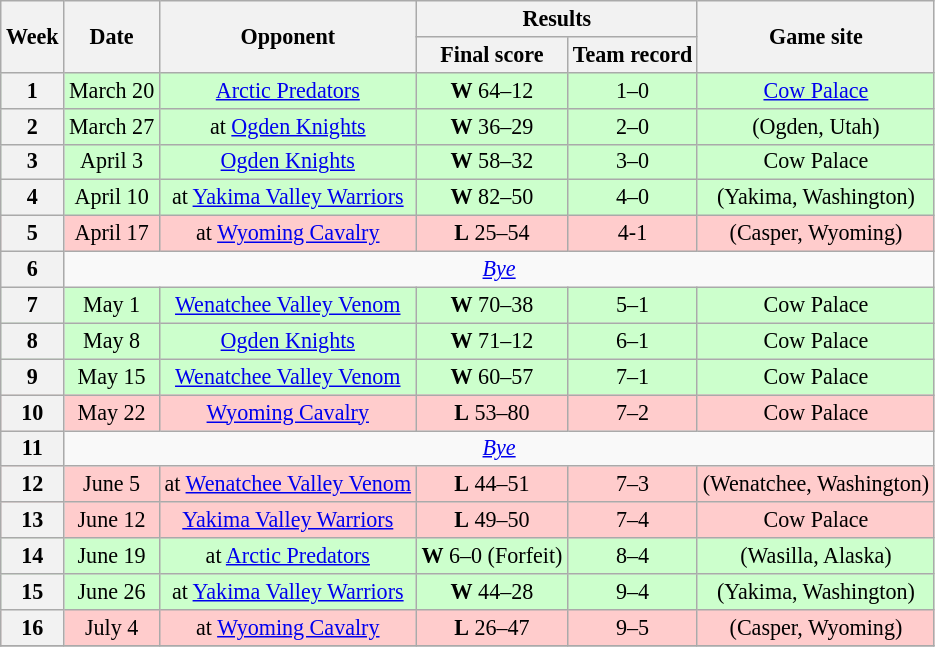<table class="wikitable" style="font-size: 92%;" "align=center">
<tr>
<th rowspan="2">Week</th>
<th rowspan="2">Date</th>
<th rowspan="2">Opponent</th>
<th colspan="2">Results</th>
<th rowspan="2">Game site</th>
</tr>
<tr>
<th>Final score</th>
<th>Team record</th>
</tr>
<tr style="background:#cfc">
<th>1</th>
<td style="text-align:center;">March 20</td>
<td style="text-align:center;"><a href='#'>Arctic Predators</a></td>
<td style="text-align:center;"><strong>W</strong> 64–12</td>
<td style="text-align:center;">1–0</td>
<td style="text-align:center;"><a href='#'>Cow Palace</a></td>
</tr>
<tr style="background:#cfc">
<th>2</th>
<td style="text-align:center;">March 27</td>
<td style="text-align:center;">at <a href='#'>Ogden Knights</a></td>
<td style="text-align:center;"><strong>W</strong> 36–29</td>
<td style="text-align:center;">2–0</td>
<td style="text-align:center;">(Ogden, Utah)</td>
</tr>
<tr style="background:#cfc">
<th>3</th>
<td style="text-align:center;">April 3</td>
<td style="text-align:center;"><a href='#'>Ogden Knights</a></td>
<td style="text-align:center;"><strong>W</strong> 58–32</td>
<td style="text-align:center;">3–0</td>
<td style="text-align:center;">Cow Palace</td>
</tr>
<tr style="background:#cfc">
<th>4</th>
<td style="text-align:center;">April 10</td>
<td style="text-align:center;">at <a href='#'>Yakima Valley Warriors</a></td>
<td style="text-align:center;"><strong>W</strong> 82–50</td>
<td style="text-align:center;">4–0</td>
<td style="text-align:center;">(Yakima, Washington)</td>
</tr>
<tr style="background:#fcc">
<th>5</th>
<td style="text-align:center;">April 17</td>
<td style="text-align:center;">at <a href='#'>Wyoming Cavalry</a></td>
<td style="text-align:center;"><strong>L</strong> 25–54</td>
<td style="text-align:center;">4-1</td>
<td style="text-align:center;">(Casper, Wyoming)</td>
</tr>
<tr style=>
<th>6</th>
<td colspan="8" style="text-align:center;"><em><a href='#'>Bye</a></em></td>
</tr>
<tr style="background:#cfc">
<th>7</th>
<td style="text-align:center;">May 1</td>
<td style="text-align:center;"><a href='#'>Wenatchee Valley Venom</a></td>
<td style="text-align:center;"><strong>W</strong> 70–38</td>
<td style="text-align:center;">5–1</td>
<td style="text-align:center;">Cow Palace</td>
</tr>
<tr style="background:#cfc">
<th>8</th>
<td style="text-align:center;">May 8</td>
<td style="text-align:center;"><a href='#'>Ogden Knights</a></td>
<td style="text-align:center;"><strong>W</strong> 71–12</td>
<td style="text-align:center;">6–1</td>
<td style="text-align:center;">Cow Palace</td>
</tr>
<tr style="background:#cfc">
<th>9</th>
<td style="text-align:center;">May 15</td>
<td style="text-align:center;"><a href='#'>Wenatchee Valley Venom</a></td>
<td style="text-align:center;"><strong>W</strong> 60–57</td>
<td style="text-align:center;">7–1</td>
<td style="text-align:center;">Cow Palace</td>
</tr>
<tr style="background:#fcc">
<th>10</th>
<td style="text-align:center;">May 22</td>
<td style="text-align:center;"><a href='#'>Wyoming Cavalry</a></td>
<td style="text-align:center;"><strong>L</strong> 53–80</td>
<td style="text-align:center;">7–2</td>
<td style="text-align:center;">Cow Palace</td>
</tr>
<tr style=>
<th>11</th>
<td colspan="8" style="text-align:center;"><em><a href='#'>Bye</a></em></td>
</tr>
<tr style="background:#fcc">
<th>12</th>
<td style="text-align:center;">June 5</td>
<td style="text-align:center;">at <a href='#'>Wenatchee Valley Venom</a></td>
<td style="text-align:center;"><strong>L</strong> 44–51 </td>
<td style="text-align:center;">7–3</td>
<td style="text-align:center;">(Wenatchee, Washington)</td>
</tr>
<tr style="background:#fcc">
<th>13</th>
<td style="text-align:center;">June 12</td>
<td style="text-align:center;"><a href='#'>Yakima Valley Warriors</a></td>
<td style="text-align:center;"><strong>L</strong> 49–50</td>
<td style="text-align:center;">7–4</td>
<td style="text-align:center;">Cow Palace</td>
</tr>
<tr style="background:#cfc">
<th>14</th>
<td style="text-align:center;">June 19</td>
<td style="text-align:center;">at <a href='#'>Arctic Predators</a></td>
<td style="text-align:center;"><strong>W</strong> 6–0 (Forfeit)</td>
<td style="text-align:center;">8–4</td>
<td style="text-align:center;">(Wasilla, Alaska)</td>
</tr>
<tr style="background:#cfc">
<th>15</th>
<td style="text-align:center;">June 26</td>
<td style="text-align:center;">at <a href='#'>Yakima Valley Warriors</a></td>
<td style="text-align:center;"><strong>W</strong> 44–28</td>
<td style="text-align:center;">9–4</td>
<td style="text-align:center;">(Yakima, Washington)</td>
</tr>
<tr style="background:#fcc">
<th>16</th>
<td style="text-align:center;">July 4</td>
<td style="text-align:center;">at <a href='#'>Wyoming Cavalry</a></td>
<td style="text-align:center;"><strong>L</strong> 26–47</td>
<td style="text-align:center;">9–5</td>
<td style="text-align:center;">(Casper, Wyoming)</td>
</tr>
<tr style="background:#fcc">
</tr>
</table>
